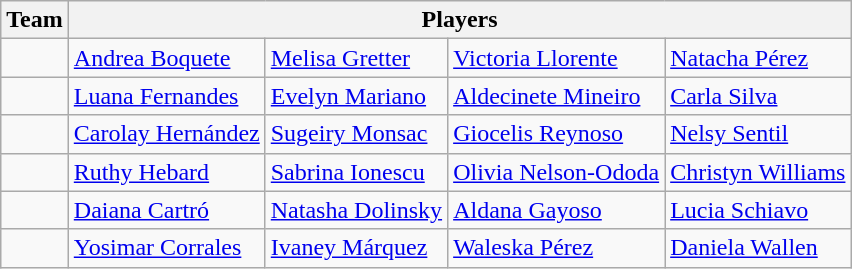<table class="wikitable sortable">
<tr>
<th>Team</th>
<th width=220px colspan=4>Players</th>
</tr>
<tr>
<td></td>
<td><a href='#'>Andrea Boquete</a></td>
<td><a href='#'>Melisa Gretter</a></td>
<td><a href='#'>Victoria Llorente</a></td>
<td><a href='#'>Natacha Pérez</a></td>
</tr>
<tr>
<td></td>
<td><a href='#'>Luana Fernandes</a></td>
<td><a href='#'>Evelyn Mariano</a></td>
<td><a href='#'>Aldecinete Mineiro</a></td>
<td><a href='#'>Carla Silva</a></td>
</tr>
<tr>
<td></td>
<td><a href='#'>Carolay Hernández</a></td>
<td><a href='#'>Sugeiry Monsac</a></td>
<td><a href='#'>Giocelis Reynoso</a></td>
<td><a href='#'>Nelsy Sentil</a></td>
</tr>
<tr>
<td></td>
<td><a href='#'>Ruthy Hebard</a></td>
<td><a href='#'>Sabrina Ionescu</a></td>
<td><a href='#'>Olivia Nelson-Ododa</a></td>
<td><a href='#'>Christyn Williams</a></td>
</tr>
<tr>
<td></td>
<td><a href='#'>Daiana Cartró</a></td>
<td><a href='#'>Natasha Dolinsky</a></td>
<td><a href='#'>Aldana Gayoso</a></td>
<td><a href='#'>Lucia Schiavo</a></td>
</tr>
<tr>
<td></td>
<td><a href='#'>Yosimar Corrales</a></td>
<td><a href='#'>Ivaney Márquez</a></td>
<td><a href='#'>Waleska Pérez</a></td>
<td><a href='#'>Daniela Wallen</a></td>
</tr>
</table>
